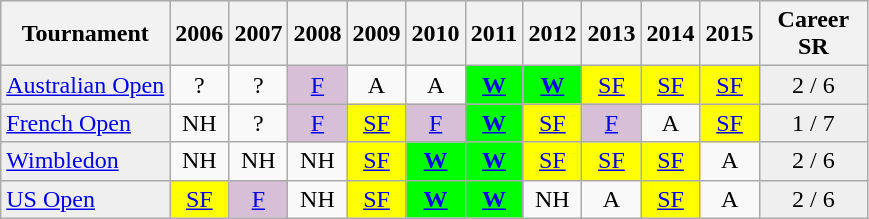<table class="wikitable" style="text-align:center;font-size:100%">
<tr style="background:#efefef;">
<th>Tournament</th>
<th>2006</th>
<th>2007</th>
<th>2008</th>
<th>2009</th>
<th>2010</th>
<th>2011</th>
<th>2012</th>
<th>2013</th>
<th>2014</th>
<th>2015</th>
<th style="width:65px;">Career SR</th>
</tr>
<tr>
<td style="background:#efefef; text-align:left;"><a href='#'>Australian Open</a></td>
<td style="text-align:center;">?</td>
<td style="text-align:center;">?</td>
<td style="text-align:center; background:thistle;"><a href='#'>F</a></td>
<td style="text-align:center;">A</td>
<td style="text-align:center;">A</td>
<td style="text-align:center; background:lime;"><strong><a href='#'>W</a></strong></td>
<td style="text-align:center; background:lime;"><strong><a href='#'>W</a></strong></td>
<td style="text-align:center; background:yellow;"><a href='#'>SF</a></td>
<td style="text-align:center; background:yellow;"><a href='#'>SF</a></td>
<td style="text-align:center; background:yellow;"><a href='#'>SF</a></td>
<td style="text-align:center; background:#efefef;">2 / 6</td>
</tr>
<tr>
<td style="background:#efefef; text-align:left;"><a href='#'>French Open</a></td>
<td style="text-align:center;">NH</td>
<td style="text-align:center;">?</td>
<td style="text-align:center; background:thistle;"><a href='#'>F</a></td>
<td style="text-align:center; background:yellow;"><a href='#'>SF</a></td>
<td style="text-align:center; background:thistle;"><a href='#'>F</a></td>
<td style="text-align:center; background:lime;"><strong><a href='#'>W</a></strong></td>
<td style="text-align:center; background:yellow;"><a href='#'>SF</a></td>
<td style="text-align:center; background:thistle;"><a href='#'>F</a></td>
<td style="text-align:center;">A</td>
<td style="text-align:center; background:yellow;"><a href='#'>SF</a></td>
<td style="text-align:center; background:#efefef;">1 / 7</td>
</tr>
<tr>
<td style="background:#efefef; text-align:left;"><a href='#'>Wimbledon</a></td>
<td style="text-align:center;">NH</td>
<td style="text-align:center;">NH</td>
<td style="text-align:center;">NH</td>
<td style="text-align:center; background:yellow;"><a href='#'>SF</a></td>
<td style="text-align:center; background:lime;"><strong><a href='#'>W</a></strong></td>
<td style="text-align:center; background:lime;"><strong><a href='#'>W</a></strong></td>
<td style="text-align:center; background:yellow;"><a href='#'>SF</a></td>
<td style="text-align:center; background:yellow;"><a href='#'>SF</a></td>
<td style="text-align:center; background:yellow;"><a href='#'>SF</a></td>
<td style="text-align:center;">A</td>
<td style="text-align:center; background:#efefef;">2 / 6</td>
</tr>
<tr>
<td style="background:#efefef; text-align:left;"><a href='#'>US Open</a></td>
<td style="text-align:center; background:yellow;"><a href='#'>SF</a></td>
<td style="text-align:center; background:thistle;"><a href='#'>F</a></td>
<td style="text-align:center;">NH</td>
<td style="text-align:center; background:yellow;"><a href='#'>SF</a></td>
<td style="text-align:center; background:lime;"><strong><a href='#'>W</a></strong></td>
<td style="text-align:center; background:lime;"><strong><a href='#'>W</a></strong></td>
<td style="text-align:center;">NH</td>
<td style="text-align:center;">A</td>
<td style="text-align:center; background:yellow;"><a href='#'>SF</a></td>
<td style="text-align:center;">A</td>
<td style="text-align:center; background:#efefef;">2 / 6</td>
</tr>
</table>
